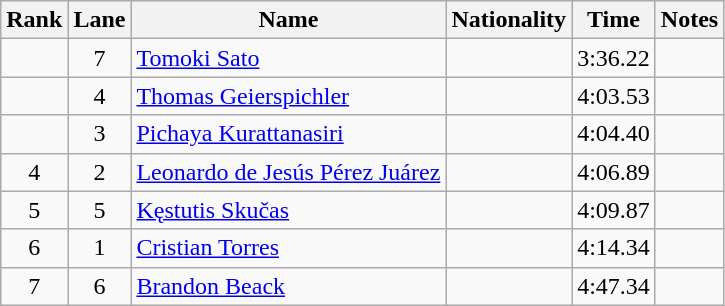<table class="wikitable sortable" style="text-align:center">
<tr>
<th>Rank</th>
<th>Lane</th>
<th>Name</th>
<th>Nationality</th>
<th>Time</th>
<th>Notes</th>
</tr>
<tr>
<td></td>
<td>7</td>
<td align=left><a href='#'>Tomoki Sato</a></td>
<td align=left></td>
<td>3:36.22</td>
<td></td>
</tr>
<tr>
<td></td>
<td>4</td>
<td align=left><a href='#'>Thomas Geierspichler</a></td>
<td align=left></td>
<td>4:03.53</td>
<td></td>
</tr>
<tr>
<td></td>
<td>3</td>
<td align=left><a href='#'>Pichaya Kurattanasiri</a></td>
<td align=left></td>
<td>4:04.40</td>
<td></td>
</tr>
<tr>
<td>4</td>
<td>2</td>
<td align=left><a href='#'>Leonardo de Jesús Pérez Juárez</a></td>
<td align=left></td>
<td>4:06.89</td>
<td></td>
</tr>
<tr>
<td>5</td>
<td>5</td>
<td align=left><a href='#'>Kęstutis Skučas</a></td>
<td align=left></td>
<td>4:09.87</td>
<td></td>
</tr>
<tr>
<td>6</td>
<td>1</td>
<td align=left><a href='#'>Cristian Torres</a></td>
<td align=left></td>
<td>4:14.34</td>
<td></td>
</tr>
<tr>
<td>7</td>
<td>6</td>
<td align=left><a href='#'>Brandon Beack</a></td>
<td align=left></td>
<td>4:47.34</td>
<td></td>
</tr>
</table>
